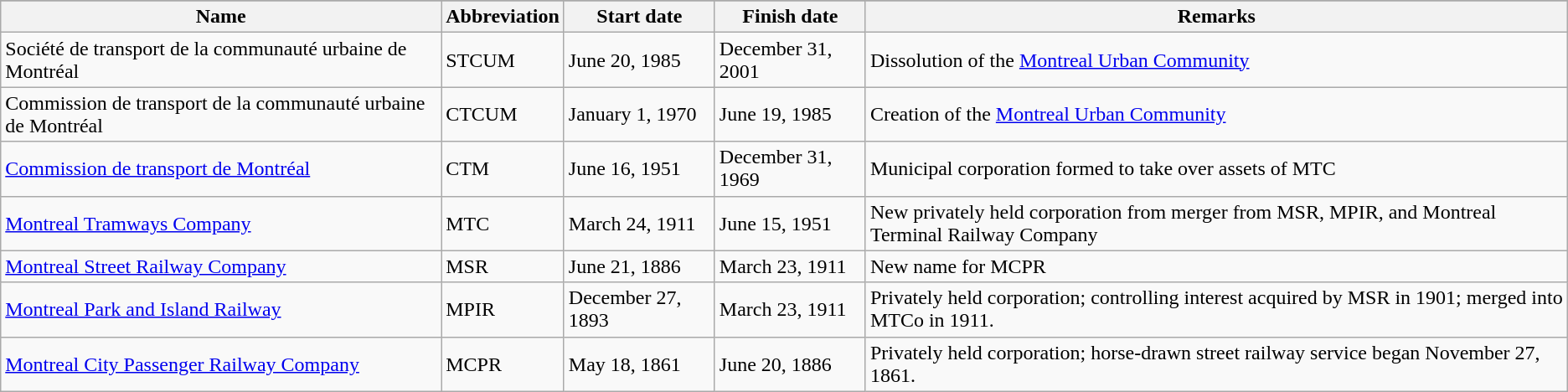<table class="wikitable">
<tr>
</tr>
<tr>
<th>Name</th>
<th>Abbreviation</th>
<th>Start date</th>
<th>Finish date</th>
<th>Remarks</th>
</tr>
<tr>
<td>Société de transport de la communauté urbaine de Montréal</td>
<td>STCUM</td>
<td>June 20, 1985</td>
<td>December 31, 2001</td>
<td>Dissolution of the <a href='#'>Montreal Urban Community</a></td>
</tr>
<tr>
<td>Commission de transport de la communauté urbaine de Montréal</td>
<td>CTCUM</td>
<td>January 1, 1970</td>
<td>June 19, 1985</td>
<td>Creation of the <a href='#'>Montreal Urban Community</a></td>
</tr>
<tr>
<td><a href='#'>Commission de transport de Montréal</a></td>
<td>CTM</td>
<td>June 16, 1951</td>
<td>December 31, 1969</td>
<td>Municipal corporation formed to take over assets of MTC</td>
</tr>
<tr>
<td><a href='#'>Montreal Tramways Company</a></td>
<td>MTC</td>
<td>March 24, 1911</td>
<td>June 15, 1951</td>
<td>New privately held corporation from merger from MSR, MPIR, and Montreal Terminal Railway Company</td>
</tr>
<tr>
<td><a href='#'>Montreal Street Railway Company</a></td>
<td>MSR</td>
<td>June 21, 1886</td>
<td>March 23, 1911</td>
<td>New name for MCPR</td>
</tr>
<tr>
<td><a href='#'>Montreal Park and Island Railway</a></td>
<td>MPIR</td>
<td>December 27, 1893</td>
<td>March 23, 1911</td>
<td>Privately held corporation; controlling interest acquired by MSR in 1901; merged into MTCo in 1911.</td>
</tr>
<tr>
<td><a href='#'>Montreal City Passenger Railway Company</a></td>
<td>MCPR</td>
<td>May 18, 1861</td>
<td>June 20, 1886</td>
<td>Privately held corporation; horse-drawn street railway service began November 27, 1861.</td>
</tr>
</table>
